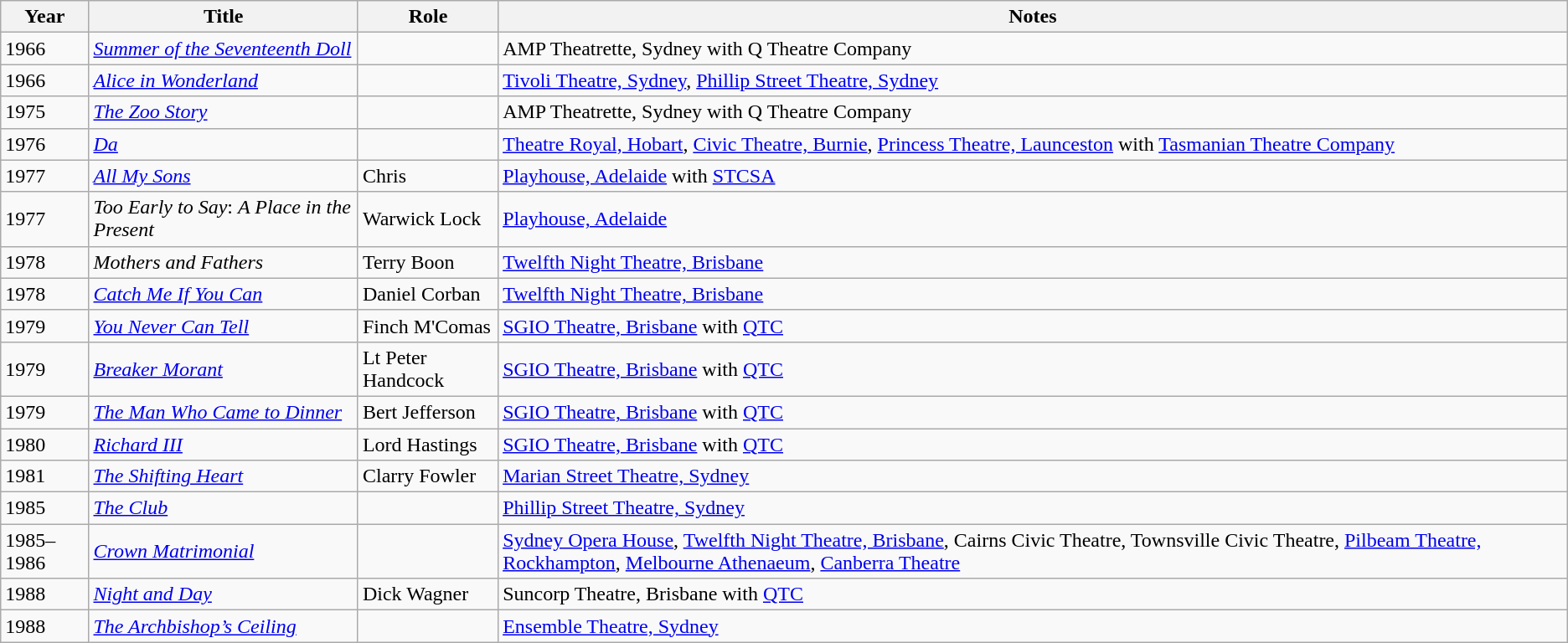<table class="wikitable sortable">
<tr>
<th>Year</th>
<th>Title</th>
<th>Role</th>
<th class="unsortable">Notes</th>
</tr>
<tr>
<td>1966</td>
<td><em><a href='#'>Summer of the Seventeenth Doll</a></em></td>
<td></td>
<td>AMP Theatrette, Sydney with Q Theatre Company</td>
</tr>
<tr>
<td>1966</td>
<td><em><a href='#'>Alice in Wonderland</a></em></td>
<td></td>
<td><a href='#'>Tivoli Theatre, Sydney</a>, <a href='#'>Phillip Street Theatre, Sydney</a></td>
</tr>
<tr>
<td>1975</td>
<td><em><a href='#'>The Zoo Story</a></em></td>
<td></td>
<td>AMP Theatrette, Sydney with Q Theatre Company</td>
</tr>
<tr>
<td>1976</td>
<td><em><a href='#'>Da</a></em></td>
<td></td>
<td><a href='#'>Theatre Royal, Hobart</a>, <a href='#'>Civic Theatre, Burnie</a>, <a href='#'>Princess Theatre, Launceston</a> with <a href='#'>Tasmanian Theatre Company</a></td>
</tr>
<tr>
<td>1977</td>
<td><em><a href='#'>All My Sons</a></em></td>
<td>Chris</td>
<td><a href='#'>Playhouse, Adelaide</a> with <a href='#'>STCSA</a></td>
</tr>
<tr>
<td>1977</td>
<td><em>Too Early to Say</em>: <em>A Place in the Present</em></td>
<td>Warwick Lock</td>
<td><a href='#'>Playhouse, Adelaide</a></td>
</tr>
<tr>
<td>1978</td>
<td><em>Mothers and Fathers</em></td>
<td>Terry Boon</td>
<td><a href='#'>Twelfth Night Theatre, Brisbane</a></td>
</tr>
<tr>
<td>1978</td>
<td><em><a href='#'>Catch Me If You Can</a></em></td>
<td>Daniel Corban</td>
<td><a href='#'>Twelfth Night Theatre, Brisbane</a></td>
</tr>
<tr>
<td>1979</td>
<td><em><a href='#'>You Never Can Tell</a></em></td>
<td>Finch M'Comas</td>
<td><a href='#'>SGIO Theatre, Brisbane</a> with <a href='#'>QTC</a></td>
</tr>
<tr>
<td>1979</td>
<td><em><a href='#'>Breaker Morant</a></em></td>
<td>Lt Peter Handcock</td>
<td><a href='#'>SGIO Theatre, Brisbane</a> with <a href='#'>QTC</a></td>
</tr>
<tr>
<td>1979</td>
<td><em><a href='#'>The Man Who Came to Dinner</a></em></td>
<td>Bert Jefferson</td>
<td><a href='#'>SGIO Theatre, Brisbane</a> with <a href='#'>QTC</a></td>
</tr>
<tr>
<td>1980</td>
<td><em><a href='#'>Richard III</a></em></td>
<td>Lord Hastings</td>
<td><a href='#'>SGIO Theatre, Brisbane</a> with <a href='#'>QTC</a></td>
</tr>
<tr>
<td>1981</td>
<td><em><a href='#'>The Shifting Heart</a></em></td>
<td>Clarry Fowler</td>
<td><a href='#'>Marian Street Theatre, Sydney</a></td>
</tr>
<tr>
<td>1985</td>
<td><em><a href='#'>The Club</a></em></td>
<td></td>
<td><a href='#'>Phillip Street Theatre, Sydney</a></td>
</tr>
<tr>
<td>1985–1986</td>
<td><em><a href='#'>Crown Matrimonial</a></em></td>
<td></td>
<td><a href='#'>Sydney Opera House</a>, <a href='#'>Twelfth Night Theatre, Brisbane</a>, Cairns Civic Theatre, Townsville Civic Theatre, <a href='#'>Pilbeam Theatre, Rockhampton</a>, <a href='#'>Melbourne Athenaeum</a>, <a href='#'>Canberra Theatre</a></td>
</tr>
<tr>
<td>1988</td>
<td><em><a href='#'>Night and Day</a></em></td>
<td>Dick Wagner</td>
<td>Suncorp Theatre, Brisbane with <a href='#'>QTC</a></td>
</tr>
<tr>
<td>1988</td>
<td><em><a href='#'>The Archbishop’s Ceiling</a></em></td>
<td></td>
<td><a href='#'>Ensemble Theatre, Sydney</a></td>
</tr>
</table>
